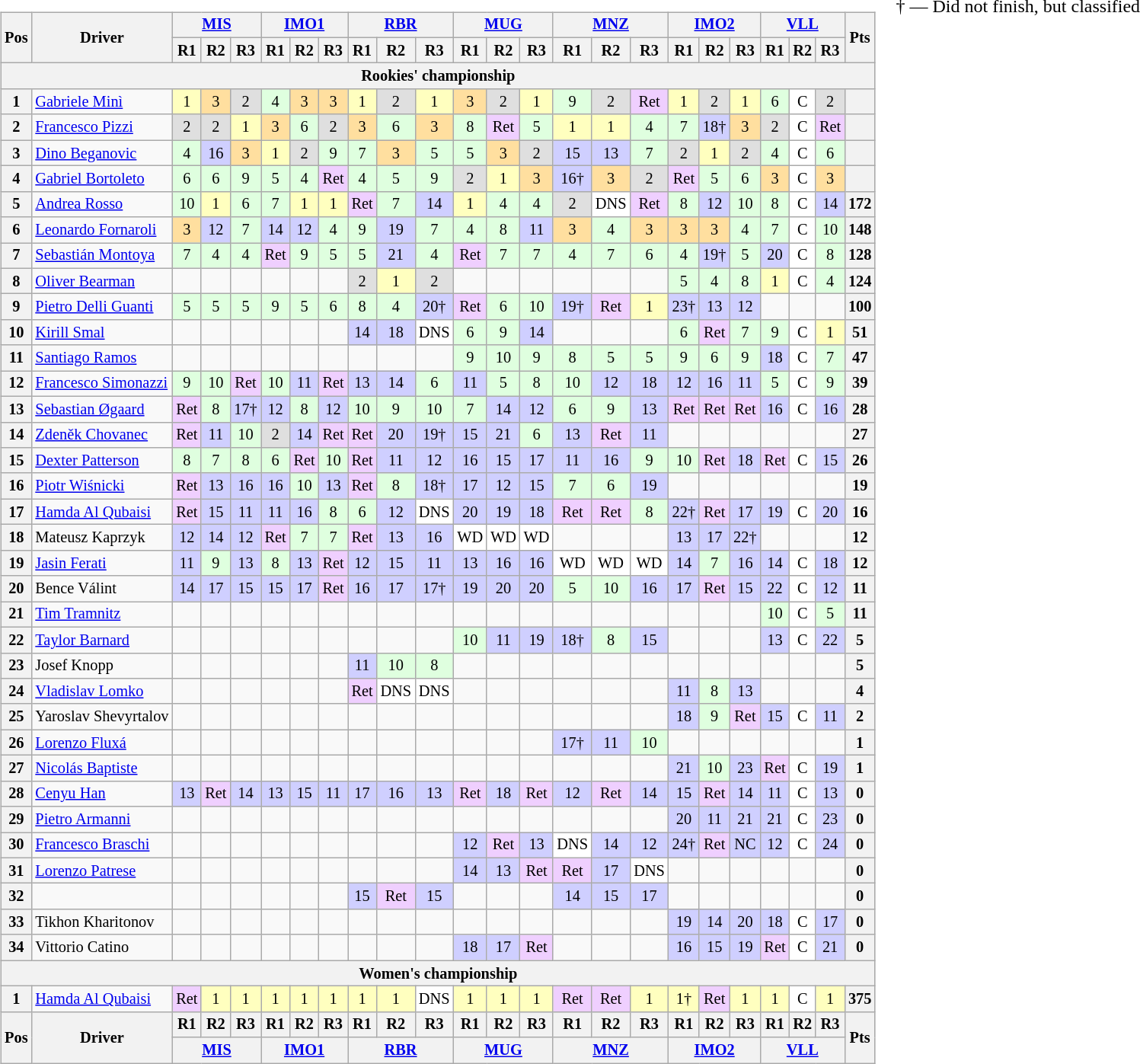<table>
<tr>
<td><br><table class="wikitable" style="font-size: 85%; text-align:center">
<tr>
<th rowspan=2>Pos</th>
<th rowspan=2>Driver</th>
<th colspan=3><a href='#'>MIS</a><br></th>
<th colspan=3><a href='#'>IMO1</a><br></th>
<th colspan=3><a href='#'>RBR</a><br></th>
<th colspan=3><a href='#'>MUG</a><br></th>
<th colspan=3><a href='#'>MNZ</a><br></th>
<th colspan=3><a href='#'>IMO2</a><br></th>
<th colspan=3><a href='#'>VLL</a><br></th>
<th rowspan=2>Pts</th>
</tr>
<tr>
<th>R1</th>
<th>R2</th>
<th>R3</th>
<th>R1</th>
<th>R2</th>
<th>R3</th>
<th>R1</th>
<th>R2</th>
<th>R3</th>
<th>R1</th>
<th>R2</th>
<th>R3</th>
<th>R1</th>
<th>R2</th>
<th>R3</th>
<th>R1</th>
<th>R2</th>
<th>R3</th>
<th>R1</th>
<th>R2</th>
<th>R3</th>
</tr>
<tr>
<th colspan=24>Rookies' championship</th>
</tr>
<tr>
<th>1</th>
<td style="text-align:left"> <a href='#'>Gabriele Minì</a></td>
<td style="background:#ffffbf">1</td>
<td style="background:#ffdf9f">3</td>
<td style="background:#dfdfdf">2</td>
<td style="background:#dfffdf">4</td>
<td style="background:#ffdf9f">3</td>
<td style="background:#ffdf9f">3</td>
<td style="background:#ffffbf">1</td>
<td style="background:#dfdfdf">2</td>
<td style="background:#ffffbf">1</td>
<td style="background:#ffdf9f">3</td>
<td style="background:#dfdfdf">2</td>
<td style="background:#ffffbf">1</td>
<td style="background:#dfffdf">9</td>
<td style="background:#dfdfdf">2</td>
<td style="background:#efcfff">Ret</td>
<td style="background:#ffffbf">1</td>
<td style="background:#dfdfdf">2</td>
<td style="background:#ffffbf">1</td>
<td style="background:#dfffdf">6</td>
<td style="background:#ffffff">C</td>
<td style="background:#dfdfdf">2</td>
<th></th>
</tr>
<tr>
<th>2</th>
<td style="text-align:left"> <a href='#'>Francesco Pizzi</a></td>
<td style="background:#dfdfdf">2</td>
<td style="background:#dfdfdf">2</td>
<td style="background:#ffffbf">1</td>
<td style="background:#ffdf9f">3</td>
<td style="background:#dfffdf">6</td>
<td style="background:#dfdfdf">2</td>
<td style="background:#ffdf9f">3</td>
<td style="background:#dfffdf">6</td>
<td style="background:#ffdf9f">3</td>
<td style="background:#dfffdf">8</td>
<td style="background:#efcfff">Ret</td>
<td style="background:#dfffdf">5</td>
<td style="background:#ffffbf">1</td>
<td style="background:#ffffbf">1</td>
<td style="background:#dfffdf">4</td>
<td style="background:#dfffdf">7</td>
<td style="background:#cfcfff">18†</td>
<td style="background:#ffdf9f">3</td>
<td style="background:#dfdfdf">2</td>
<td style="background:#ffffff">C</td>
<td style="background:#efcfff">Ret</td>
<th></th>
</tr>
<tr>
<th>3</th>
<td style="text-align:left"> <a href='#'>Dino Beganovic</a></td>
<td style="background:#dfffdf">4</td>
<td style="background:#cfcfff">16</td>
<td style="background:#ffdf9f">3</td>
<td style="background:#ffffbf">1</td>
<td style="background:#dfdfdf">2</td>
<td style="background:#dfffdf">9</td>
<td style="background:#dfffdf">7</td>
<td style="background:#ffdf9f">3</td>
<td style="background:#dfffdf">5</td>
<td style="background:#dfffdf">5</td>
<td style="background:#ffdf9f">3</td>
<td style="background:#dfdfdf">2</td>
<td style="background:#cfcfff">15</td>
<td style="background:#cfcfff">13</td>
<td style="background:#dfffdf">7</td>
<td style="background:#dfdfdf">2</td>
<td style="background:#ffffbf">1</td>
<td style="background:#dfdfdf">2</td>
<td style="background:#dfffdf">4</td>
<td style="background:#ffffff">C</td>
<td style="background:#dfffdf">6</td>
<th></th>
</tr>
<tr>
<th>4</th>
<td style="text-align:left"> <a href='#'>Gabriel Bortoleto</a></td>
<td style="background:#dfffdf">6</td>
<td style="background:#dfffdf">6</td>
<td style="background:#dfffdf">9</td>
<td style="background:#dfffdf">5</td>
<td style="background:#dfffdf">4</td>
<td style="background:#efcfff">Ret</td>
<td style="background:#dfffdf">4</td>
<td style="background:#dfffdf">5</td>
<td style="background:#dfffdf">9</td>
<td style="background:#dfdfdf">2</td>
<td style="background:#ffffbf">1</td>
<td style="background:#ffdf9f">3</td>
<td style="background:#cfcfff">16†</td>
<td style="background:#ffdf9f">3</td>
<td style="background:#dfdfdf">2</td>
<td style="background:#efcfff">Ret</td>
<td style="background:#dfffdf">5</td>
<td style="background:#dfffdf">6</td>
<td style="background:#ffdf9f">3</td>
<td style="background:#ffffff">C</td>
<td style="background:#ffdf9f">3</td>
<th></th>
</tr>
<tr>
<th>5</th>
<td style="text-align:left"> <a href='#'>Andrea Rosso</a></td>
<td style="background:#dfffdf">10</td>
<td style="background:#ffffbf">1</td>
<td style="background:#dfffdf">6</td>
<td style="background:#dfffdf">7</td>
<td style="background:#ffffbf">1</td>
<td style="background:#ffffbf">1</td>
<td style="background:#efcfff">Ret</td>
<td style="background:#dfffdf">7</td>
<td style="background:#cfcfff">14</td>
<td style="background:#ffffbf">1</td>
<td style="background:#dfffdf">4</td>
<td style="background:#dfffdf">4</td>
<td style="background:#dfdfdf">2</td>
<td style="background:#ffffff">DNS</td>
<td style="background:#efcfff">Ret</td>
<td style="background:#dfffdf">8</td>
<td style="background:#cfcfff">12</td>
<td style="background:#dfffdf">10</td>
<td style="background:#dfffdf">8</td>
<td style="background:#ffffff">C</td>
<td style="background:#cfcfff">14</td>
<th>172</th>
</tr>
<tr>
<th>6</th>
<td style="text-align:left"> <a href='#'>Leonardo Fornaroli</a></td>
<td style="background:#ffdf9f">3</td>
<td style="background:#cfcfff">12</td>
<td style="background:#dfffdf">7</td>
<td style="background:#cfcfff">14</td>
<td style="background:#cfcfff">12</td>
<td style="background:#dfffdf">4</td>
<td style="background:#dfffdf">9</td>
<td style="background:#cfcfff">19</td>
<td style="background:#dfffdf">7</td>
<td style="background:#dfffdf">4</td>
<td style="background:#dfffdf">8</td>
<td style="background:#cfcfff">11</td>
<td style="background:#ffdf9f">3</td>
<td style="background:#dfffdf">4</td>
<td style="background:#ffdf9f">3</td>
<td style="background:#ffdf9f">3</td>
<td style="background:#ffdf9f">3</td>
<td style="background:#dfffdf">4</td>
<td style="background:#dfffdf">7</td>
<td style="background:#ffffff">C</td>
<td style="background:#dfffdf">10</td>
<th>148</th>
</tr>
<tr>
<th>7</th>
<td style="text-align:left"> <a href='#'>Sebastián Montoya</a></td>
<td style="background:#dfffdf">7</td>
<td style="background:#dfffdf">4</td>
<td style="background:#dfffdf">4</td>
<td style="background:#efcfff">Ret</td>
<td style="background:#dfffdf">9</td>
<td style="background:#dfffdf">5</td>
<td style="background:#dfffdf">5</td>
<td style="background:#cfcfff">21</td>
<td style="background:#dfffdf">4</td>
<td style="background:#efcfff">Ret</td>
<td style="background:#dfffdf">7</td>
<td style="background:#dfffdf">7</td>
<td style="background:#dfffdf">4</td>
<td style="background:#dfffdf">7</td>
<td style="background:#dfffdf">6</td>
<td style="background:#dfffdf">4</td>
<td style="background:#cfcfff">19†</td>
<td style="background:#dfffdf">5</td>
<td style="background:#cfcfff">20</td>
<td style="background:#ffffff">C</td>
<td style="background:#dfffdf">8</td>
<th>128</th>
</tr>
<tr>
<th>8</th>
<td style="text-align:left"> <a href='#'>Oliver Bearman</a></td>
<td></td>
<td></td>
<td></td>
<td></td>
<td></td>
<td></td>
<td style="background:#dfdfdf">2</td>
<td style="background:#ffffbf">1</td>
<td style="background:#dfdfdf">2</td>
<td></td>
<td></td>
<td></td>
<td></td>
<td></td>
<td></td>
<td style="background:#dfffdf">5</td>
<td style="background:#dfffdf">4</td>
<td style="background:#dfffdf">8</td>
<td style="background:#ffffbf">1</td>
<td style="background:#ffffff">C</td>
<td style="background:#dfffdf">4</td>
<th>124</th>
</tr>
<tr>
<th>9</th>
<td style="text-align:left"> <a href='#'>Pietro Delli Guanti</a></td>
<td style="background:#dfffdf">5</td>
<td style="background:#dfffdf">5</td>
<td style="background:#dfffdf">5</td>
<td style="background:#dfffdf">9</td>
<td style="background:#dfffdf">5</td>
<td style="background:#dfffdf">6</td>
<td style="background:#dfffdf">8</td>
<td style="background:#dfffdf">4</td>
<td style="background:#cfcfff">20†</td>
<td style="background:#efcfff">Ret</td>
<td style="background:#dfffdf">6</td>
<td style="background:#dfffdf">10</td>
<td style="background:#cfcfff">19†</td>
<td style="background:#efcfff">Ret</td>
<td style="background:#ffffbf">1</td>
<td style="background:#cfcfff">23†</td>
<td style="background:#cfcfff">13</td>
<td style="background:#cfcfff">12</td>
<td></td>
<td></td>
<td></td>
<th>100</th>
</tr>
<tr>
<th>10</th>
<td style="text-align:left"> <a href='#'>Kirill Smal</a></td>
<td></td>
<td></td>
<td></td>
<td></td>
<td></td>
<td></td>
<td style="background:#cfcfff">14</td>
<td style="background:#cfcfff">18</td>
<td style="background:#ffffff">DNS</td>
<td style="background:#dfffdf">6</td>
<td style="background:#dfffdf">9</td>
<td style="background:#cfcfff">14</td>
<td></td>
<td></td>
<td></td>
<td style="background:#dfffdf">6</td>
<td style="background:#efcfff">Ret</td>
<td style="background:#dfffdf">7</td>
<td style="background:#dfffdf">9</td>
<td style="background:#ffffff">C</td>
<td style="background:#ffffbf">1</td>
<th>51</th>
</tr>
<tr>
<th>11</th>
<td style="text-align:left"> <a href='#'>Santiago Ramos</a></td>
<td></td>
<td></td>
<td></td>
<td></td>
<td></td>
<td></td>
<td></td>
<td></td>
<td></td>
<td style="background:#dfffdf">9</td>
<td style="background:#dfffdf">10</td>
<td style="background:#dfffdf">9</td>
<td style="background:#dfffdf">8</td>
<td style="background:#dfffdf">5</td>
<td style="background:#dfffdf">5</td>
<td style="background:#dfffdf">9</td>
<td style="background:#dfffdf">6</td>
<td style="background:#dfffdf">9</td>
<td style="background:#cfcfff">18</td>
<td style="background:#ffffff">C</td>
<td style="background:#dfffdf">7</td>
<th>47</th>
</tr>
<tr>
<th>12</th>
<td style="text-align:left"> <a href='#'>Francesco Simonazzi</a></td>
<td style="background:#dfffdf">9</td>
<td style="background:#dfffdf">10</td>
<td style="background:#efcfff">Ret</td>
<td style="background:#dfffdf">10</td>
<td style="background:#cfcfff">11</td>
<td style="background:#efcfff">Ret</td>
<td style="background:#cfcfff">13</td>
<td style="background:#cfcfff">14</td>
<td style="background:#dfffdf">6</td>
<td style="background:#cfcfff">11</td>
<td style="background:#dfffdf">5</td>
<td style="background:#dfffdf">8</td>
<td style="background:#dfffdf">10</td>
<td style="background:#cfcfff">12</td>
<td style="background:#cfcfff">18</td>
<td style="background:#cfcfff">12</td>
<td style="background:#cfcfff">16</td>
<td style="background:#cfcfff">11</td>
<td style="background:#dfffdf">5</td>
<td style="background:#ffffff">C</td>
<td style="background:#dfffdf">9</td>
<th>39</th>
</tr>
<tr>
<th>13</th>
<td style="text-align:left"> <a href='#'>Sebastian Øgaard</a></td>
<td style="background:#efcfff">Ret</td>
<td style="background:#dfffdf">8</td>
<td style="background:#cfcfff">17†</td>
<td style="background:#cfcfff">12</td>
<td style="background:#dfffdf">8</td>
<td style="background:#cfcfff">12</td>
<td style="background:#dfffdf">10</td>
<td style="background:#dfffdf">9</td>
<td style="background:#dfffdf">10</td>
<td style="background:#dfffdf">7</td>
<td style="background:#cfcfff">14</td>
<td style="background:#cfcfff">12</td>
<td style="background:#dfffdf">6</td>
<td style="background:#dfffdf">9</td>
<td style="background:#cfcfff">13</td>
<td style="background:#efcfff">Ret</td>
<td style="background:#efcfff">Ret</td>
<td style="background:#efcfff">Ret</td>
<td style="background:#cfcfff">16</td>
<td style="background:#ffffff">C</td>
<td style="background:#cfcfff">16</td>
<th>28</th>
</tr>
<tr>
<th>14</th>
<td style="text-align:left"> <a href='#'>Zdeněk Chovanec</a></td>
<td style="background:#efcfff">Ret</td>
<td style="background:#cfcfff">11</td>
<td style="background:#dfffdf">10</td>
<td style="background:#dfdfdf">2</td>
<td style="background:#cfcfff">14</td>
<td style="background:#efcfff">Ret</td>
<td style="background:#efcfff">Ret</td>
<td style="background:#cfcfff">20</td>
<td style="background:#cfcfff">19†</td>
<td style="background:#cfcfff">15</td>
<td style="background:#cfcfff">21</td>
<td style="background:#dfffdf">6</td>
<td style="background:#cfcfff">13</td>
<td style="background:#efcfff">Ret</td>
<td style="background:#cfcfff">11</td>
<td></td>
<td></td>
<td></td>
<td></td>
<td></td>
<td></td>
<th>27</th>
</tr>
<tr>
<th>15</th>
<td style="text-align:left"> <a href='#'>Dexter Patterson</a></td>
<td style="background:#dfffdf">8</td>
<td style="background:#dfffdf">7</td>
<td style="background:#dfffdf">8</td>
<td style="background:#dfffdf">6</td>
<td style="background:#efcfff">Ret</td>
<td style="background:#dfffdf">10</td>
<td style="background:#efcfff">Ret</td>
<td style="background:#cfcfff">11</td>
<td style="background:#cfcfff">12</td>
<td style="background:#cfcfff">16</td>
<td style="background:#cfcfff">15</td>
<td style="background:#cfcfff">17</td>
<td style="background:#cfcfff">11</td>
<td style="background:#cfcfff">16</td>
<td style="background:#dfffdf">9</td>
<td style="background:#dfffdf">10</td>
<td style="background:#efcfff">Ret</td>
<td style="background:#cfcfff">18</td>
<td style="background:#efcfff">Ret</td>
<td style="background:#ffffff">C</td>
<td style="background:#cfcfff">15</td>
<th>26</th>
</tr>
<tr>
<th>16</th>
<td style="text-align:left"> <a href='#'>Piotr Wiśnicki</a></td>
<td style="background:#efcfff">Ret</td>
<td style="background:#cfcfff">13</td>
<td style="background:#cfcfff">16</td>
<td style="background:#cfcfff">16</td>
<td style="background:#dfffdf">10</td>
<td style="background:#cfcfff">13</td>
<td style="background:#efcfff">Ret</td>
<td style="background:#dfffdf">8</td>
<td style="background:#cfcfff">18†</td>
<td style="background:#cfcfff">17</td>
<td style="background:#cfcfff">12</td>
<td style="background:#cfcfff">15</td>
<td style="background:#dfffdf">7</td>
<td style="background:#dfffdf">6</td>
<td style="background:#cfcfff">19</td>
<td></td>
<td></td>
<td></td>
<td></td>
<td></td>
<td></td>
<th>19</th>
</tr>
<tr>
<th>17</th>
<td style="text-align:left"> <a href='#'>Hamda Al Qubaisi</a></td>
<td style="background:#efcfff">Ret</td>
<td style="background:#cfcfff">15</td>
<td style="background:#cfcfff">11</td>
<td style="background:#cfcfff">11</td>
<td style="background:#cfcfff">16</td>
<td style="background:#dfffdf">8</td>
<td style="background:#dfffdf">6</td>
<td style="background:#cfcfff">12</td>
<td style="background:#ffffff">DNS</td>
<td style="background:#cfcfff">20</td>
<td style="background:#cfcfff">19</td>
<td style="background:#cfcfff">18</td>
<td style="background:#efcfff">Ret</td>
<td style="background:#efcfff">Ret</td>
<td style="background:#dfffdf">8</td>
<td style="background:#cfcfff">22†</td>
<td style="background:#efcfff">Ret</td>
<td style="background:#cfcfff">17</td>
<td style="background:#cfcfff">19</td>
<td style="background:#ffffff">C</td>
<td style="background:#cfcfff">20</td>
<th>16</th>
</tr>
<tr>
<th>18</th>
<td style="text-align:left"> Mateusz Kaprzyk</td>
<td style="background:#cfcfff">12</td>
<td style="background:#cfcfff">14</td>
<td style="background:#cfcfff">12</td>
<td style="background:#efcfff">Ret</td>
<td style="background:#dfffdf">7</td>
<td style="background:#dfffdf">7</td>
<td style="background:#efcfff">Ret</td>
<td style="background:#cfcfff">13</td>
<td style="background:#cfcfff">16</td>
<td style="background:#ffffff">WD</td>
<td style="background:#ffffff">WD</td>
<td style="background:#ffffff">WD</td>
<td></td>
<td></td>
<td></td>
<td style="background:#cfcfff">13</td>
<td style="background:#cfcfff">17</td>
<td style="background:#cfcfff">22†</td>
<td></td>
<td></td>
<td></td>
<th>12</th>
</tr>
<tr>
<th>19</th>
<td style="text-align:left"> <a href='#'>Jasin Ferati</a></td>
<td style="background:#cfcfff">11</td>
<td style="background:#dfffdf">9</td>
<td style="background:#cfcfff">13</td>
<td style="background:#dfffdf">8</td>
<td style="background:#cfcfff">13</td>
<td style="background:#efcfff">Ret</td>
<td style="background:#cfcfff">12</td>
<td style="background:#cfcfff">15</td>
<td style="background:#cfcfff">11</td>
<td style="background:#cfcfff">13</td>
<td style="background:#cfcfff">16</td>
<td style="background:#cfcfff">16</td>
<td style="background:#ffffff">WD</td>
<td style="background:#ffffff">WD</td>
<td style="background:#ffffff">WD</td>
<td style="background:#cfcfff">14</td>
<td style="background:#dfffdf">7</td>
<td style="background:#cfcfff">16</td>
<td style="background:#cfcfff">14</td>
<td style="background:#ffffff">C</td>
<td style="background:#cfcfff">18</td>
<th>12</th>
</tr>
<tr>
<th>20</th>
<td style="text-align:left"> Bence Válint</td>
<td style="background:#cfcfff">14</td>
<td style="background:#cfcfff">17</td>
<td style="background:#cfcfff">15</td>
<td style="background:#cfcfff">15</td>
<td style="background:#cfcfff">17</td>
<td style="background:#efcfff">Ret</td>
<td style="background:#cfcfff">16</td>
<td style="background:#cfcfff">17</td>
<td style="background:#cfcfff">17†</td>
<td style="background:#cfcfff">19</td>
<td style="background:#cfcfff">20</td>
<td style="background:#cfcfff">20</td>
<td style="background:#dfffdf">5</td>
<td style="background:#dfffdf">10</td>
<td style="background:#cfcfff">16</td>
<td style="background:#cfcfff">17</td>
<td style="background:#efcfff">Ret</td>
<td style="background:#cfcfff">15</td>
<td style="background:#cfcfff">22</td>
<td style="background:#ffffff">C</td>
<td style="background:#cfcfff">12</td>
<th>11</th>
</tr>
<tr>
<th>21</th>
<td style="text-align:left"> <a href='#'>Tim Tramnitz</a></td>
<td></td>
<td></td>
<td></td>
<td></td>
<td></td>
<td></td>
<td></td>
<td></td>
<td></td>
<td></td>
<td></td>
<td></td>
<td></td>
<td></td>
<td></td>
<td></td>
<td></td>
<td></td>
<td style="background:#dfffdf">10</td>
<td style="background:#ffffff">C</td>
<td style="background:#dfffdf">5</td>
<th>11</th>
</tr>
<tr>
<th>22</th>
<td style="text-align:left"> <a href='#'>Taylor Barnard</a></td>
<td></td>
<td></td>
<td></td>
<td></td>
<td></td>
<td></td>
<td></td>
<td></td>
<td></td>
<td style="background:#dfffdf">10</td>
<td style="background:#cfcfff">11</td>
<td style="background:#cfcfff">19</td>
<td style="background:#cfcfff">18†</td>
<td style="background:#dfffdf">8</td>
<td style="background:#cfcfff">15</td>
<td></td>
<td></td>
<td></td>
<td style="background:#cfcfff">13</td>
<td style="background:#ffffff">C</td>
<td style="background:#cfcfff">22</td>
<th>5</th>
</tr>
<tr>
<th>23</th>
<td style="text-align:left"> Josef Knopp</td>
<td></td>
<td></td>
<td></td>
<td></td>
<td></td>
<td></td>
<td style="background:#cfcfff">11</td>
<td style="background:#dfffdf">10</td>
<td style="background:#dfffdf">8</td>
<td></td>
<td></td>
<td></td>
<td></td>
<td></td>
<td></td>
<td></td>
<td></td>
<td></td>
<td></td>
<td></td>
<td></td>
<th>5</th>
</tr>
<tr>
<th>24</th>
<td style="text-align:left"> <a href='#'>Vladislav Lomko</a></td>
<td></td>
<td></td>
<td></td>
<td></td>
<td></td>
<td></td>
<td style="background:#efcfff">Ret</td>
<td style="background:#ffffff">DNS</td>
<td style="background:#ffffff">DNS</td>
<td></td>
<td></td>
<td></td>
<td></td>
<td></td>
<td></td>
<td style="background:#cfcfff">11</td>
<td style="background:#dfffdf">8</td>
<td style="background:#cfcfff">13</td>
<td></td>
<td></td>
<td></td>
<th>4</th>
</tr>
<tr>
<th>25</th>
<td style="text-align:left"> Yaroslav Shevyrtalov</td>
<td></td>
<td></td>
<td></td>
<td></td>
<td></td>
<td></td>
<td></td>
<td></td>
<td></td>
<td></td>
<td></td>
<td></td>
<td></td>
<td></td>
<td></td>
<td style="background:#cfcfff">18</td>
<td style="background:#dfffdf">9</td>
<td style="background:#efcfff">Ret</td>
<td style="background:#cfcfff">15</td>
<td style="background:#ffffff">C</td>
<td style="background:#cfcfff">11</td>
<th>2</th>
</tr>
<tr>
<th>26</th>
<td style="text-align:left"> <a href='#'>Lorenzo Fluxá</a></td>
<td></td>
<td></td>
<td></td>
<td></td>
<td></td>
<td></td>
<td></td>
<td></td>
<td></td>
<td></td>
<td></td>
<td></td>
<td style="background:#cfcfff">17†</td>
<td style="background:#cfcfff">11</td>
<td style="background:#dfffdf">10</td>
<td></td>
<td></td>
<td></td>
<td></td>
<td></td>
<td></td>
<th>1</th>
</tr>
<tr>
<th>27</th>
<td style="text-align:left"> <a href='#'>Nicolás Baptiste</a></td>
<td></td>
<td></td>
<td></td>
<td></td>
<td></td>
<td></td>
<td></td>
<td></td>
<td></td>
<td></td>
<td></td>
<td></td>
<td></td>
<td></td>
<td></td>
<td style="background:#cfcfff">21</td>
<td style="background:#dfffdf">10</td>
<td style="background:#cfcfff">23</td>
<td style="background:#efcfff">Ret</td>
<td style="background:#ffffff">C</td>
<td style="background:#cfcfff">19</td>
<th>1</th>
</tr>
<tr>
<th>28</th>
<td style="text-align:left"> <a href='#'>Cenyu Han</a></td>
<td style="background:#cfcfff">13</td>
<td style="background:#efcfff">Ret</td>
<td style="background:#cfcfff">14</td>
<td style="background:#cfcfff">13</td>
<td style="background:#cfcfff">15</td>
<td style="background:#cfcfff">11</td>
<td style="background:#cfcfff">17</td>
<td style="background:#cfcfff">16</td>
<td style="background:#cfcfff">13</td>
<td style="background:#efcfff">Ret</td>
<td style="background:#cfcfff">18</td>
<td style="background:#efcfff">Ret</td>
<td style="background:#cfcfff">12</td>
<td style="background:#efcfff">Ret</td>
<td style="background:#cfcfff">14</td>
<td style="background:#cfcfff">15</td>
<td style="background:#efcfff">Ret</td>
<td style="background:#cfcfff">14</td>
<td style="background:#cfcfff">11</td>
<td style="background:#ffffff">C</td>
<td style="background:#cfcfff">13</td>
<th>0</th>
</tr>
<tr>
<th>29</th>
<td style="text-align:left"> <a href='#'>Pietro Armanni</a></td>
<td></td>
<td></td>
<td></td>
<td></td>
<td></td>
<td></td>
<td></td>
<td></td>
<td></td>
<td></td>
<td></td>
<td></td>
<td></td>
<td></td>
<td></td>
<td style="background:#cfcfff">20</td>
<td style="background:#cfcfff">11</td>
<td style="background:#cfcfff">21</td>
<td style="background:#cfcfff">21</td>
<td style="background:#ffffff">C</td>
<td style="background:#cfcfff">23</td>
<th>0</th>
</tr>
<tr>
<th>30</th>
<td style="text-align:left"> <a href='#'>Francesco Braschi</a></td>
<td></td>
<td></td>
<td></td>
<td></td>
<td></td>
<td></td>
<td></td>
<td></td>
<td></td>
<td style="background:#cfcfff">12</td>
<td style="background:#efcfff">Ret</td>
<td style="background:#cfcfff">13</td>
<td style="background:#ffffff">DNS</td>
<td style="background:#cfcfff">14</td>
<td style="background:#cfcfff">12</td>
<td style="background:#cfcfff">24†</td>
<td style="background:#efcfff">Ret</td>
<td style="background:#cfcfff">NC</td>
<td style="background:#cfcfff">12</td>
<td style="background:#ffffff">C</td>
<td style="background:#cfcfff">24</td>
<th>0</th>
</tr>
<tr>
<th>31</th>
<td style="text-align:left"> <a href='#'>Lorenzo Patrese</a></td>
<td></td>
<td></td>
<td></td>
<td></td>
<td></td>
<td></td>
<td></td>
<td></td>
<td></td>
<td style="background:#cfcfff">14</td>
<td style="background:#cfcfff">13</td>
<td style="background:#efcfff">Ret</td>
<td style="background:#efcfff">Ret</td>
<td style="background:#cfcfff">17</td>
<td style="background:#ffffff">DNS</td>
<td></td>
<td></td>
<td></td>
<td></td>
<td></td>
<td></td>
<th>0</th>
</tr>
<tr>
<th>32</th>
<td style="text-align:left"></td>
<td></td>
<td></td>
<td></td>
<td></td>
<td></td>
<td></td>
<td style="background:#cfcfff">15</td>
<td style="background:#efcfff">Ret</td>
<td style="background:#cfcfff">15</td>
<td></td>
<td></td>
<td></td>
<td style="background:#cfcfff">14</td>
<td style="background:#cfcfff">15</td>
<td style="background:#cfcfff">17</td>
<td></td>
<td></td>
<td></td>
<td></td>
<td></td>
<td></td>
<th>0</th>
</tr>
<tr>
<th>33</th>
<td style="text-align:left"> Tikhon Kharitonov</td>
<td></td>
<td></td>
<td></td>
<td></td>
<td></td>
<td></td>
<td></td>
<td></td>
<td></td>
<td></td>
<td></td>
<td></td>
<td></td>
<td></td>
<td></td>
<td style="background:#cfcfff">19</td>
<td style="background:#cfcfff">14</td>
<td style="background:#cfcfff">20</td>
<td style="background:#cfcfff">18</td>
<td style="background:#ffffff">C</td>
<td style="background:#cfcfff">17</td>
<th>0</th>
</tr>
<tr>
<th>34</th>
<td style="text-align:left"> Vittorio Catino</td>
<td></td>
<td></td>
<td></td>
<td></td>
<td></td>
<td></td>
<td></td>
<td></td>
<td></td>
<td style="background:#cfcfff">18</td>
<td style="background:#cfcfff">17</td>
<td style="background:#efcfff">Ret</td>
<td></td>
<td></td>
<td></td>
<td style="background:#cfcfff">16</td>
<td style="background:#cfcfff">15</td>
<td style="background:#cfcfff">19</td>
<td style="background:#efcfff">Ret</td>
<td style="background:#ffffff">C</td>
<td style="background:#cfcfff">21</td>
<th>0</th>
</tr>
<tr>
<th colspan=24>Women's championship</th>
</tr>
<tr>
<th>1</th>
<td style="text-align:left"> <a href='#'>Hamda Al Qubaisi</a></td>
<td style="background:#efcfff">Ret</td>
<td style="background:#ffffbf">1</td>
<td style="background:#ffffbf">1</td>
<td style="background:#ffffbf">1</td>
<td style="background:#ffffbf">1</td>
<td style="background:#ffffbf">1</td>
<td style="background:#ffffbf">1</td>
<td style="background:#ffffbf">1</td>
<td style="background:#ffffff">DNS</td>
<td style="background:#ffffbf">1</td>
<td style="background:#ffffbf">1</td>
<td style="background:#ffffbf">1</td>
<td style="background:#efcfff">Ret</td>
<td style="background:#efcfff">Ret</td>
<td style="background:#ffffbf">1</td>
<td style="background:#ffffbf">1†</td>
<td style="background:#efcfff">Ret</td>
<td style="background:#ffffbf">1</td>
<td style="background:#ffffbf">1</td>
<td style="background:#ffffff">C</td>
<td style="background:#ffffbf">1</td>
<th>375</th>
</tr>
<tr>
<th rowspan=2>Pos</th>
<th rowspan=2>Driver</th>
<th>R1</th>
<th>R2</th>
<th>R3</th>
<th>R1</th>
<th>R2</th>
<th>R3</th>
<th>R1</th>
<th>R2</th>
<th>R3</th>
<th>R1</th>
<th>R2</th>
<th>R3</th>
<th>R1</th>
<th>R2</th>
<th>R3</th>
<th>R1</th>
<th>R2</th>
<th>R3</th>
<th>R1</th>
<th>R2</th>
<th>R3</th>
<th rowspan=2>Pts</th>
</tr>
<tr>
<th colspan=3><a href='#'>MIS</a><br></th>
<th colspan=3><a href='#'>IMO1</a><br></th>
<th colspan=3><a href='#'>RBR</a><br></th>
<th colspan=3><a href='#'>MUG</a><br></th>
<th colspan=3><a href='#'>MNZ</a><br></th>
<th colspan=3><a href='#'>IMO2</a><br></th>
<th colspan=3><a href='#'>VLL</a><br></th>
</tr>
</table>
</td>
<td style="vertical-align:top"><br>
<span>† — Did not finish, but classified</span></td>
</tr>
</table>
